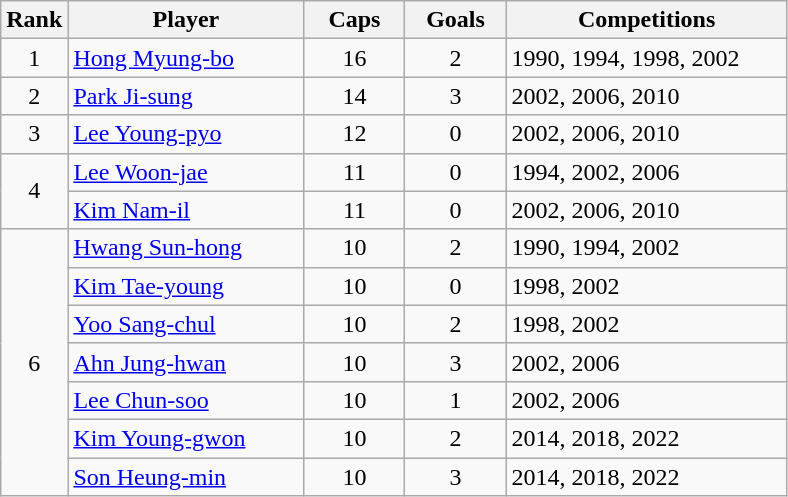<table class="wikitable sortable" style="text-align:left;">
<tr>
<th width="30">Rank</th>
<th width="150">Player</th>
<th width="60">Caps</th>
<th width="60">Goals</th>
<th width="180">Competitions</th>
</tr>
<tr>
<td align=center>1</td>
<td><a href='#'>Hong Myung-bo</a></td>
<td align=center>16</td>
<td align=center>2</td>
<td>1990, 1994, 1998, 2002</td>
</tr>
<tr>
<td align=center>2</td>
<td><a href='#'>Park Ji-sung</a></td>
<td align=center>14</td>
<td align=center>3</td>
<td>2002, 2006, 2010</td>
</tr>
<tr>
<td align=center>3</td>
<td><a href='#'>Lee Young-pyo</a></td>
<td align=center>12</td>
<td align=center>0</td>
<td>2002, 2006, 2010</td>
</tr>
<tr>
<td rowspan=2 align=center>4</td>
<td><a href='#'>Lee Woon-jae</a></td>
<td align=center>11</td>
<td align=center>0</td>
<td>1994, 2002, 2006</td>
</tr>
<tr>
<td><a href='#'>Kim Nam-il</a></td>
<td align=center>11</td>
<td align=center>0</td>
<td>2002, 2006, 2010</td>
</tr>
<tr>
<td rowspan=7 align=center>6</td>
<td><a href='#'>Hwang Sun-hong</a></td>
<td align=center>10</td>
<td align=center>2</td>
<td>1990, 1994, 2002</td>
</tr>
<tr>
<td><a href='#'>Kim Tae-young</a></td>
<td align=center>10</td>
<td align=center>0</td>
<td>1998, 2002</td>
</tr>
<tr>
<td><a href='#'>Yoo Sang-chul</a></td>
<td align=center>10</td>
<td align=center>2</td>
<td>1998, 2002</td>
</tr>
<tr>
<td><a href='#'>Ahn Jung-hwan</a></td>
<td align=center>10</td>
<td align=center>3</td>
<td>2002, 2006</td>
</tr>
<tr>
<td><a href='#'>Lee Chun-soo</a></td>
<td align=center>10</td>
<td align=center>1</td>
<td>2002, 2006</td>
</tr>
<tr>
<td><a href='#'>Kim Young-gwon</a></td>
<td align=center>10</td>
<td align=center>2</td>
<td>2014, 2018, 2022</td>
</tr>
<tr>
<td><a href='#'>Son Heung-min</a></td>
<td align=center>10</td>
<td align=center>3</td>
<td>2014, 2018, 2022</td>
</tr>
</table>
